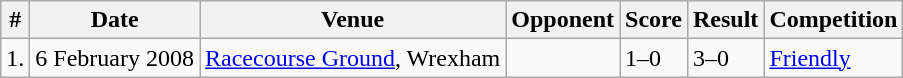<table class="wikitable">
<tr>
<th>#</th>
<th>Date</th>
<th>Venue</th>
<th>Opponent</th>
<th>Score</th>
<th>Result</th>
<th>Competition</th>
</tr>
<tr>
<td>1.</td>
<td>6 February 2008</td>
<td><a href='#'>Racecourse Ground</a>, Wrexham</td>
<td></td>
<td>1–0</td>
<td>3–0</td>
<td><a href='#'>Friendly</a></td>
</tr>
</table>
